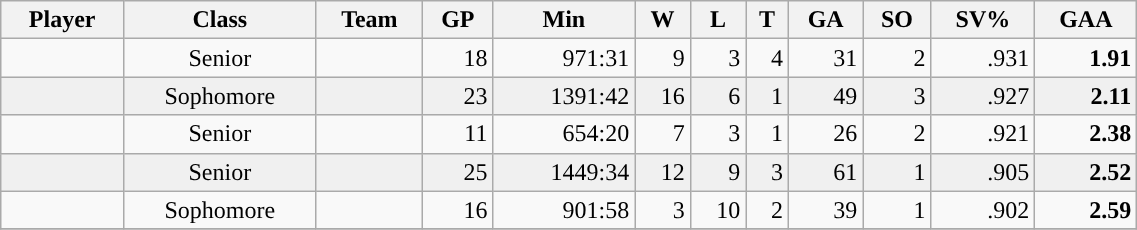<table class="wikitable sortable" style="text-align: center; "width=60%">
<tr>
<th>Player</th>
<th>Class</th>
<th>Team</th>
<th>GP</th>
<th>Min</th>
<th>W</th>
<th>L</th>
<th>T</th>
<th>GA</th>
<th>SO</th>
<th>SV%</th>
<th>GAA</th>
</tr>
<tr>
<td style="text-align: left"></td>
<td>Senior</td>
<td><strong><a href='#'></a></strong></td>
<td style="text-align: right">18</td>
<td style="text-align: right">971:31</td>
<td style="text-align: right">9</td>
<td style="text-align: right">3</td>
<td style="text-align: right">4</td>
<td style="text-align: right">31</td>
<td style="text-align: right">2</td>
<td style="text-align: right">.931</td>
<td style="text-align: right"><strong>1.91</strong></td>
</tr>
<tr bgcolor=f0f0f0>
<td style="text-align: left"></td>
<td>Sophomore</td>
<td><strong><a href='#'></a></strong></td>
<td style="text-align: right">23</td>
<td style="text-align: right">1391:42</td>
<td style="text-align: right">16</td>
<td style="text-align: right">6</td>
<td style="text-align: right">1</td>
<td style="text-align: right">49</td>
<td style="text-align: right">3</td>
<td style="text-align: right">.927</td>
<td style="text-align: right"><strong>2.11</strong></td>
</tr>
<tr>
<td style="text-align: left"></td>
<td>Senior</td>
<td><strong><a href='#'></a></strong></td>
<td style="text-align: right">11</td>
<td style="text-align: right">654:20</td>
<td style="text-align: right">7</td>
<td style="text-align: right">3</td>
<td style="text-align: right">1</td>
<td style="text-align: right">26</td>
<td style="text-align: right">2</td>
<td style="text-align: right">.921</td>
<td style="text-align: right"><strong>2.38</strong></td>
</tr>
<tr bgcolor=f0f0f0>
<td style="text-align: left"></td>
<td>Senior</td>
<td><strong><a href='#'></a></strong></td>
<td style="text-align: right">25</td>
<td style="text-align: right">1449:34</td>
<td style="text-align: right">12</td>
<td style="text-align: right">9</td>
<td style="text-align: right">3</td>
<td style="text-align: right">61</td>
<td style="text-align: right">1</td>
<td style="text-align: right">.905</td>
<td style="text-align: right"><strong>2.52</strong></td>
</tr>
<tr>
<td style="text-align: left"></td>
<td>Sophomore</td>
<td><strong><a href='#'></a></strong></td>
<td style="text-align: right">16</td>
<td style="text-align: right">901:58</td>
<td style="text-align: right">3</td>
<td style="text-align: right">10</td>
<td style="text-align: right">2</td>
<td style="text-align: right">39</td>
<td style="text-align: right">1</td>
<td style="text-align: right">.902</td>
<td style="text-align: right"><strong>2.59</strong></td>
</tr>
<tr>
</tr>
</table>
